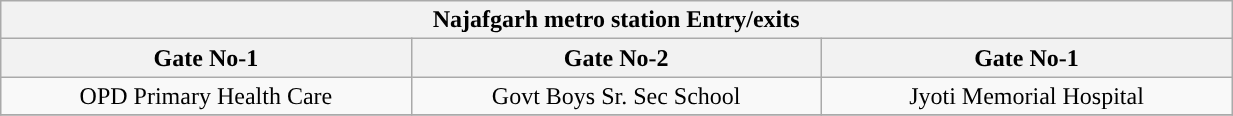<table class="wikitable" style="text-align: center;" width="65%">
<tr>
<th align="center" colspan="5" style="background:#"><span>Najafgarh metro station Entry/exits</span></th>
</tr>
<tr>
<th style="width:15%;">Gate No-1</th>
<th style="width:15%;">Gate No-2 </th>
<th style="width:15%;">Gate No-1</th>
</tr>
<tr>
<td>OPD Primary Health Care <br></td>
<td>Govt Boys Sr. Sec School<br></td>
<td>Jyoti Memorial Hospital<br></td>
</tr>
<tr>
</tr>
</table>
